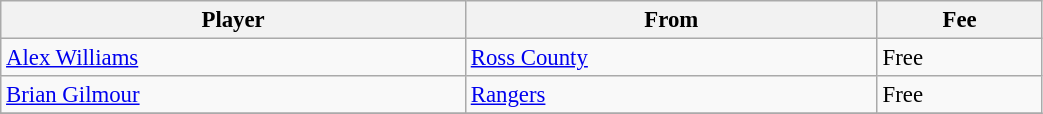<table class="wikitable" style="text-align:center; font-size:95%;width:55%; text-align:left">
<tr>
<th><strong>Player</strong></th>
<th><strong>From</strong></th>
<th><strong>Fee</strong></th>
</tr>
<tr --->
<td> <a href='#'>Alex Williams</a></td>
<td><a href='#'>Ross County</a></td>
<td>Free</td>
</tr>
<tr --->
<td> <a href='#'>Brian Gilmour</a></td>
<td><a href='#'>Rangers</a></td>
<td>Free</td>
</tr>
<tr --->
</tr>
</table>
